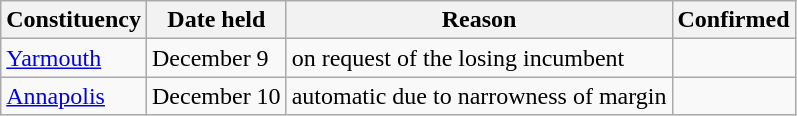<table class="wikitable">
<tr>
<th>Constituency</th>
<th>Date held</th>
<th>Reason</th>
<th>Confirmed</th>
</tr>
<tr>
<td><a href='#'>Yarmouth</a></td>
<td>December 9</td>
<td>on request of the losing incumbent</td>
<td style="text-align:center;"></td>
</tr>
<tr>
<td><a href='#'>Annapolis</a></td>
<td>December 10</td>
<td>automatic due to narrowness of margin</td>
<td style="text-align:center;"></td>
</tr>
</table>
